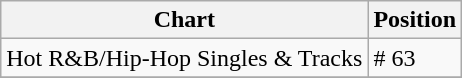<table class="wikitable">
<tr>
<th align="left">Chart</th>
<th align="left">Position</th>
</tr>
<tr>
<td align="left">Hot R&B/Hip-Hop Singles & Tracks</td>
<td align="left"># 63</td>
</tr>
<tr>
</tr>
</table>
